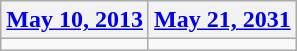<table class=wikitable>
<tr>
<th><a href='#'>May 10, 2013</a></th>
<th><a href='#'>May 21, 2031</a></th>
</tr>
<tr>
<td></td>
<td></td>
</tr>
</table>
